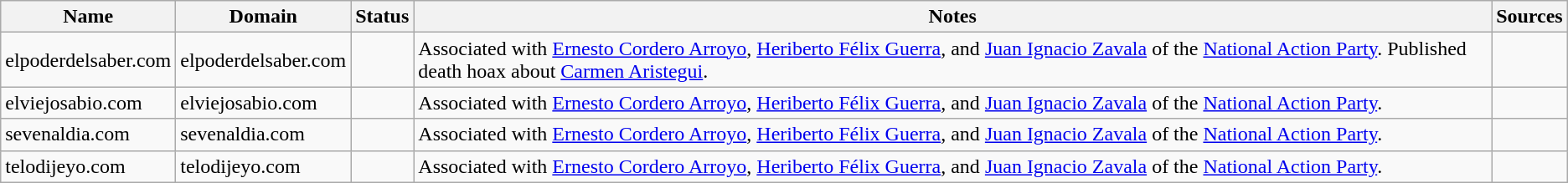<table class="wikitable sortable mw-collapsible">
<tr>
<th>Name</th>
<th>Domain</th>
<th>Status</th>
<th class="sortable">Notes</th>
<th class="unsortable">Sources</th>
</tr>
<tr>
<td>elpoderdelsaber.com</td>
<td>elpoderdelsaber.com</td>
<td></td>
<td>Associated with <a href='#'>Ernesto Cordero Arroyo</a>, <a href='#'>Heriberto Félix Guerra</a>, and <a href='#'>Juan Ignacio Zavala</a> of the <a href='#'>National Action Party</a>. Published death hoax about <a href='#'>Carmen Aristegui</a>.</td>
<td></td>
</tr>
<tr>
<td>elviejosabio.com</td>
<td>elviejosabio.com</td>
<td></td>
<td>Associated with <a href='#'>Ernesto Cordero Arroyo</a>, <a href='#'>Heriberto Félix Guerra</a>, and <a href='#'>Juan Ignacio Zavala</a> of the <a href='#'>National Action Party</a>.</td>
<td></td>
</tr>
<tr>
<td>sevenaldia.com</td>
<td>sevenaldia.com</td>
<td></td>
<td>Associated with <a href='#'>Ernesto Cordero Arroyo</a>, <a href='#'>Heriberto Félix Guerra</a>, and <a href='#'>Juan Ignacio Zavala</a> of the <a href='#'>National Action Party</a>.</td>
<td></td>
</tr>
<tr>
<td>telodijeyo.com</td>
<td>telodijeyo.com</td>
<td></td>
<td>Associated with <a href='#'>Ernesto Cordero Arroyo</a>, <a href='#'>Heriberto Félix Guerra</a>, and <a href='#'>Juan Ignacio Zavala</a> of the <a href='#'>National Action Party</a>.</td>
<td></td>
</tr>
</table>
